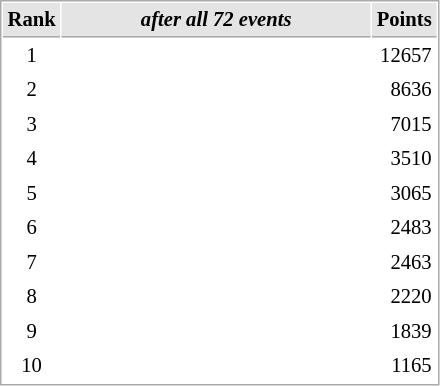<table cellspacing="1" cellpadding="3" style="border:1px solid #AAAAAA; font-size:86%;">
<tr bgcolor="#E4E4E4">
<th style="border-bottom:1px solid #AAAAAA" width=10>Rank</th>
<th style="border-bottom:1px solid #AAAAAA" width=200><em>after all 72 events</em></th>
<th style="border-bottom:1px solid #AAAAAA" width=20 align=right>Points</th>
</tr>
<tr>
<td align=center>1</td>
<td><strong></strong></td>
<td align=right>12657</td>
</tr>
<tr>
<td align=center>2</td>
<td></td>
<td align=right>8636</td>
</tr>
<tr>
<td align=center>3</td>
<td></td>
<td align=right>7015</td>
</tr>
<tr>
<td align=center>4</td>
<td></td>
<td align=right>3510</td>
</tr>
<tr>
<td align=center>5</td>
<td></td>
<td align=right>3065</td>
</tr>
<tr>
<td align=center>6</td>
<td></td>
<td align=right>2483</td>
</tr>
<tr>
<td align=center>7</td>
<td></td>
<td align=right>2463</td>
</tr>
<tr>
<td align=center>8</td>
<td></td>
<td align=right>2220</td>
</tr>
<tr>
<td align=center>9</td>
<td>  </td>
<td align=right>1839</td>
</tr>
<tr>
<td align=center>10</td>
<td></td>
<td align=right>1165</td>
</tr>
</table>
